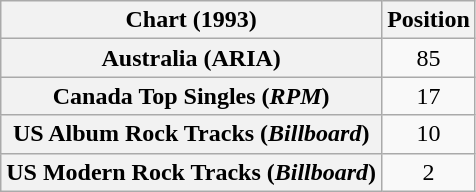<table class="wikitable sortable plainrowheaders" style="text-align:center">
<tr>
<th>Chart (1993)</th>
<th>Position</th>
</tr>
<tr>
<th scope="row">Australia (ARIA)</th>
<td>85</td>
</tr>
<tr>
<th scope="row">Canada Top Singles (<em>RPM</em>)</th>
<td>17</td>
</tr>
<tr>
<th scope="row">US Album Rock Tracks (<em>Billboard</em>)</th>
<td>10</td>
</tr>
<tr>
<th scope="row">US Modern Rock Tracks (<em>Billboard</em>)</th>
<td>2</td>
</tr>
</table>
